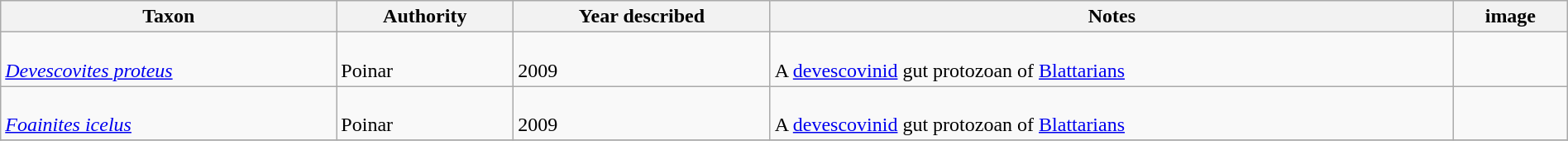<table class="wikitable sortable" align="center" width="100%">
<tr>
<th>Taxon</th>
<th>Authority</th>
<th>Year described</th>
<th>Notes</th>
<th>image</th>
</tr>
<tr>
<td><br><em><a href='#'>Devescovites proteus</a></em></td>
<td><br>Poinar</td>
<td><br>2009</td>
<td><br>A <a href='#'>devescovinid</a> gut protozoan of <a href='#'>Blattarians</a></td>
<td></td>
</tr>
<tr>
<td><br><em><a href='#'>Foainites icelus</a></em></td>
<td><br>Poinar</td>
<td><br>2009</td>
<td><br>A <a href='#'>devescovinid</a> gut protozoan of <a href='#'>Blattarians</a></td>
<td></td>
</tr>
<tr>
</tr>
</table>
